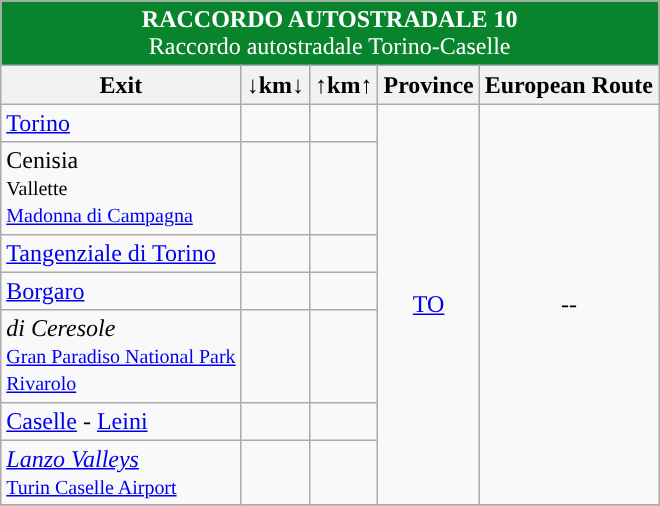<table class="wikitable" border="1">
<tr align="center" bgcolor="08842C" style="color: white;font-size:100%;">
<td colspan="6"><strong> RACCORDO AUTOSTRADALE 10</strong><br>Raccordo autostradale Torino-Caselle</td>
</tr>
<tr>
<th style="text-align:center;"><strong>Exit</strong></th>
<th style="text-align:center;"><strong>↓km↓</strong></th>
<th style="text-align:center;"><strong>↑km↑</strong></th>
<th align="center"><strong>Province</strong></th>
<th align="center"><strong>European Route</strong></th>
</tr>
<tr>
<td>   <a href='#'>Torino</a></td>
<td align="right"></td>
<td align="right"></td>
<td align="center" rowspan="7"><a href='#'>TO</a></td>
<td align="center" rowspan="7">--</td>
</tr>
<tr>
<td> Cenisia<br><small>Vallette<br><a href='#'>Madonna di Campagna</a></small></td>
<td align="right"></td>
<td align="right"></td>
</tr>
<tr>
<td>  <a href='#'>Tangenziale di Torino</a></td>
<td align="right"></td>
<td align="right"></td>
</tr>
<tr>
<td> <a href='#'>Borgaro</a></td>
<td align="right"></td>
<td align="right"></td>
</tr>
<tr>
<td>  <em>di Ceresole</em><br><small> <a href='#'>Gran Paradiso National Park</a><br><a href='#'>Rivarolo</a></small></td>
<td align="right"></td>
<td align="right"></td>
</tr>
<tr>
<td> <a href='#'>Caselle</a> - <a href='#'>Leini</a></td>
<td align="right"></td>
<td align="right"></td>
</tr>
<tr>
<td>   <em><a href='#'>Lanzo Valleys</a></em><br><small> <a href='#'>Turin Caselle Airport</a></small></td>
<td align="right"></td>
<td align="right"></td>
</tr>
<tr>
</tr>
</table>
